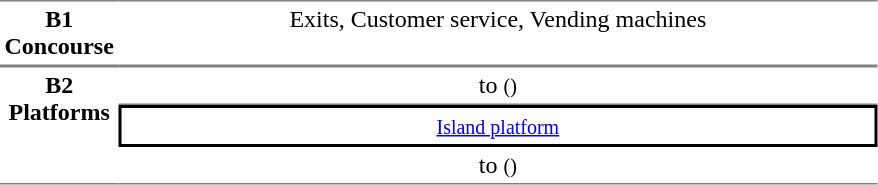<table table border=0 cellspacing=0 cellpadding=3>
<tr>
<td style="border-bottom:solid 1px gray; border-top:solid 1px gray;text-align:center" valign=top><strong>B1<br>Concourse</strong></td>
<td style="border-bottom:solid 1px gray; border-top:solid 1px gray;text-align:center;" valign=top width=500>Exits, Customer service, Vending machines</td>
</tr>
<tr>
<td style="border-bottom:solid 1px gray; border-top:solid 1px gray;text-align:center" rowspan="3" valign=top><strong>B2<br>Platforms</strong></td>
<td style="border-bottom:solid 1px gray; border-top:solid 1px gray;text-align:center;">  to  <small>()</small></td>
</tr>
<tr>
<td style="border-right:solid 2px black;border-left:solid 2px black;border-top:solid 2px black;border-bottom:solid 2px black;text-align:center;" colspan=2><small><a href='#'>Island platform</a></small></td>
</tr>
<tr>
<td style="border-bottom:solid 1px gray;text-align:center;"> to  <small>()</small> </td>
</tr>
</table>
